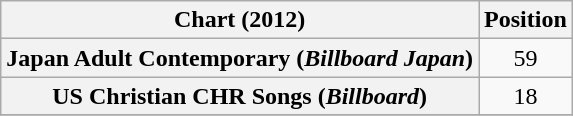<table class="wikitable sortable plainrowheaders" style="text-align:center">
<tr>
<th scope="col">Chart (2012)</th>
<th scope="col">Position</th>
</tr>
<tr>
<th scope="row">Japan Adult Contemporary (<em>Billboard Japan</em>)</th>
<td>59</td>
</tr>
<tr>
<th scope="row">US Christian CHR Songs (<em>Billboard</em>)</th>
<td>18</td>
</tr>
<tr>
</tr>
</table>
